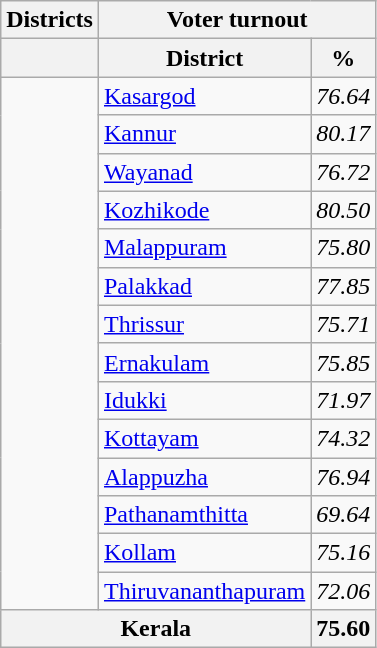<table class="wikitable">
<tr>
<th>Districts</th>
<th colspan="4">Voter turnout</th>
</tr>
<tr>
<th></th>
<th>District</th>
<th colspan="2">%</th>
</tr>
<tr>
<td rowspan ="14"></td>
<td><a href='#'>Kasargod</a></td>
<td><em>76.64</em></td>
</tr>
<tr>
<td><a href='#'>Kannur</a></td>
<td><em>80.17</em></td>
</tr>
<tr>
<td><a href='#'>Wayanad</a></td>
<td><em>76.72</em></td>
</tr>
<tr>
<td><a href='#'>Kozhikode</a></td>
<td><em>80.50</em></td>
</tr>
<tr>
<td><a href='#'>Malappuram</a></td>
<td><em>75.80</em></td>
</tr>
<tr>
<td><a href='#'>Palakkad</a></td>
<td><em>77.85</em></td>
</tr>
<tr>
<td><a href='#'>Thrissur</a></td>
<td><em>75.71</em></td>
</tr>
<tr>
<td><a href='#'>Ernakulam</a></td>
<td><em>75.85</em></td>
</tr>
<tr>
<td><a href='#'>Idukki</a></td>
<td><em>71.97</em></td>
</tr>
<tr>
<td><a href='#'>Kottayam</a></td>
<td><em>74.32</em></td>
</tr>
<tr>
<td><a href='#'>Alappuzha</a></td>
<td><em>76.94</em></td>
</tr>
<tr>
<td><a href='#'>Pathanamthitta</a></td>
<td><em>69.64</em></td>
</tr>
<tr>
<td><a href='#'>Kollam</a></td>
<td><em>75.16</em></td>
</tr>
<tr>
<td><a href='#'>Thiruvananthapuram</a></td>
<td><em>72.06</em></td>
</tr>
<tr>
<th colspan="2">Kerala</th>
<th colspan="2">75.60</th>
</tr>
</table>
